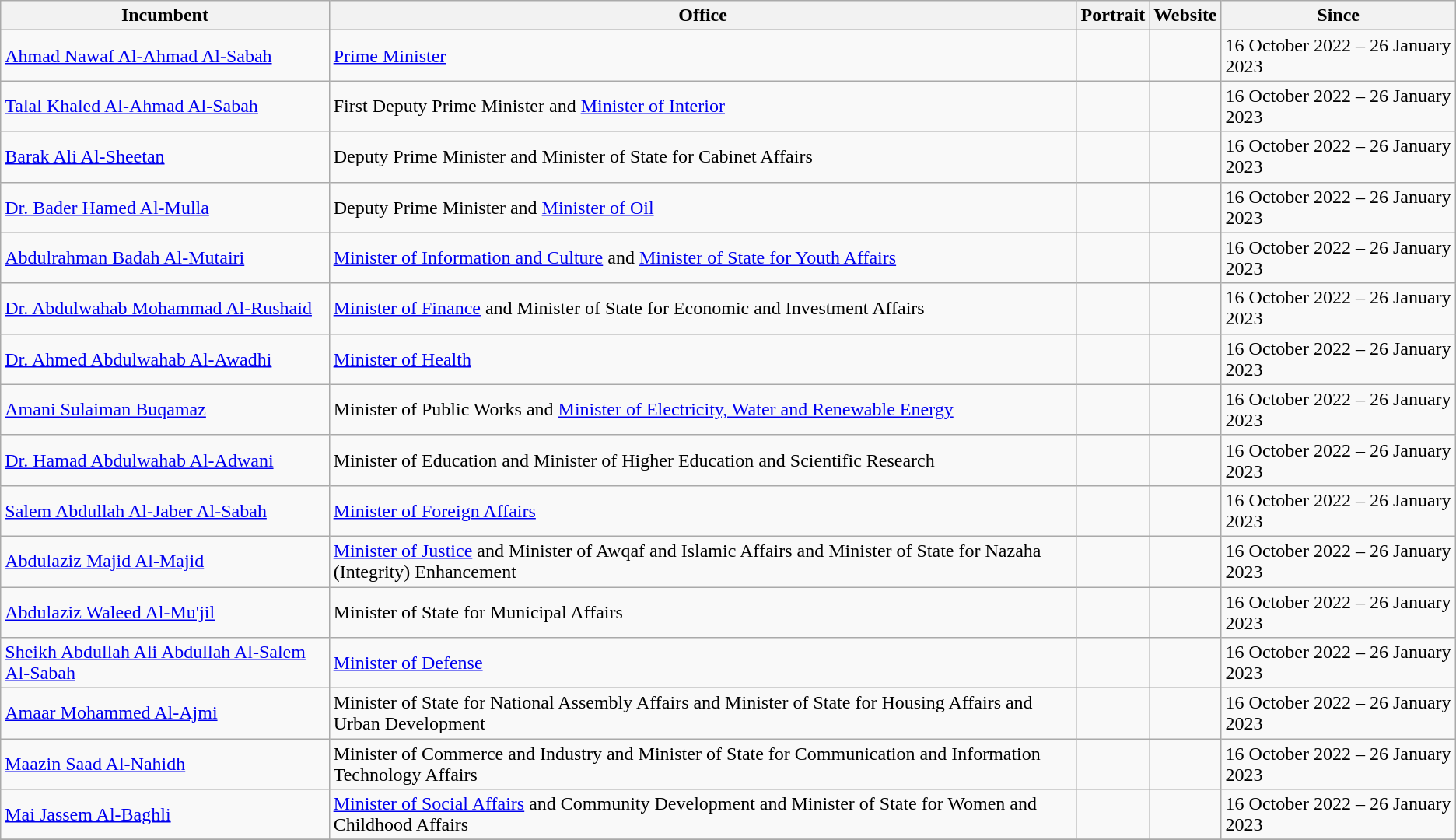<table class="wikitable">
<tr>
<th>Incumbent</th>
<th>Office</th>
<th>Portrait</th>
<th>Website</th>
<th>Since</th>
</tr>
<tr>
<td><a href='#'>Ahmad Nawaf Al-Ahmad Al-Sabah</a></td>
<td><a href='#'>Prime Minister</a></td>
<td></td>
<td></td>
<td>16 October 2022 – 26 January 2023</td>
</tr>
<tr>
<td><a href='#'>Talal Khaled Al-Ahmad Al-Sabah</a></td>
<td>First Deputy Prime Minister and <a href='#'>Minister of Interior</a></td>
<td></td>
<td></td>
<td>16 October 2022 – 26 January 2023</td>
</tr>
<tr>
<td><a href='#'>Barak Ali Al-Sheetan</a></td>
<td>Deputy Prime Minister and Minister of State for Cabinet Affairs</td>
<td></td>
<td></td>
<td>16 October 2022 – 26 January 2023</td>
</tr>
<tr>
<td><a href='#'>Dr. Bader Hamed Al-Mulla</a></td>
<td>Deputy Prime Minister and <a href='#'>Minister of Oil</a></td>
<td></td>
<td></td>
<td>16 October 2022 – 26 January 2023</td>
</tr>
<tr>
<td><a href='#'>Abdulrahman Badah Al-Mutairi</a></td>
<td><a href='#'>Minister of Information and Culture</a> and <a href='#'>Minister of State for Youth Affairs</a></td>
<td></td>
<td><br></td>
<td>16 October 2022 – 26 January 2023</td>
</tr>
<tr>
<td><a href='#'>Dr. Abdulwahab Mohammad Al-Rushaid</a></td>
<td><a href='#'>Minister of Finance</a> and Minister of State for Economic and Investment Affairs</td>
<td></td>
<td></td>
<td>16 October 2022 – 26 January 2023</td>
</tr>
<tr>
<td><a href='#'>Dr. Ahmed Abdulwahab Al-Awadhi</a></td>
<td><a href='#'>Minister of Health</a></td>
<td></td>
<td> </td>
<td>16 October 2022 – 26 January 2023</td>
</tr>
<tr>
<td><a href='#'>Amani Sulaiman Buqamaz</a></td>
<td>Minister of Public Works and <a href='#'>Minister of Electricity, Water and Renewable Energy</a></td>
<td></td>
<td> <br></td>
<td>16 October 2022 – 26 January 2023</td>
</tr>
<tr>
<td><a href='#'>Dr. Hamad Abdulwahab Al-Adwani</a></td>
<td>Minister of Education and Minister of Higher Education and Scientific Research</td>
<td></td>
<td></td>
<td>16 October 2022 – 26 January 2023</td>
</tr>
<tr>
<td><a href='#'>Salem Abdullah Al-Jaber Al-Sabah</a></td>
<td><a href='#'>Minister of Foreign Affairs</a></td>
<td></td>
<td></td>
<td>16 October 2022 – 26 January 2023</td>
</tr>
<tr>
<td><a href='#'>Abdulaziz Majid Al-Majid</a></td>
<td><a href='#'>Minister of Justice</a> and Minister of Awqaf and Islamic Affairs and Minister of State for Nazaha (Integrity) Enhancement</td>
<td></td>
<td><br><br></td>
<td>16 October 2022 – 26 January 2023</td>
</tr>
<tr>
<td><a href='#'>Abdulaziz Waleed Al-Mu'jil</a></td>
<td>Minister of State for Municipal Affairs</td>
<td></td>
<td></td>
<td>16 October 2022 – 26 January 2023</td>
</tr>
<tr>
<td><a href='#'>Sheikh Abdullah Ali Abdullah Al-Salem Al-Sabah</a></td>
<td><a href='#'>Minister of Defense</a></td>
<td></td>
<td> </td>
<td>16 October 2022 – 26 January 2023</td>
</tr>
<tr>
<td><a href='#'>Amaar Mohammed Al-Ajmi</a></td>
<td>Minister of State for National Assembly Affairs and Minister of State for Housing Affairs and Urban Development</td>
<td></td>
<td><br></td>
<td>16 October 2022 – 26 January 2023</td>
</tr>
<tr>
<td><a href='#'>Maazin Saad Al-Nahidh</a></td>
<td>Minister of Commerce and Industry and Minister of State for Communication and Information Technology Affairs</td>
<td></td>
<td><br></td>
<td>16 October 2022 – 26 January 2023</td>
</tr>
<tr>
<td><a href='#'>Mai Jassem Al-Baghli</a></td>
<td><a href='#'>Minister of Social Affairs</a> and Community Development and Minister of State for Women and Childhood Affairs</td>
<td></td>
<td></td>
<td>16 October 2022 – 26 January 2023</td>
</tr>
<tr>
</tr>
</table>
